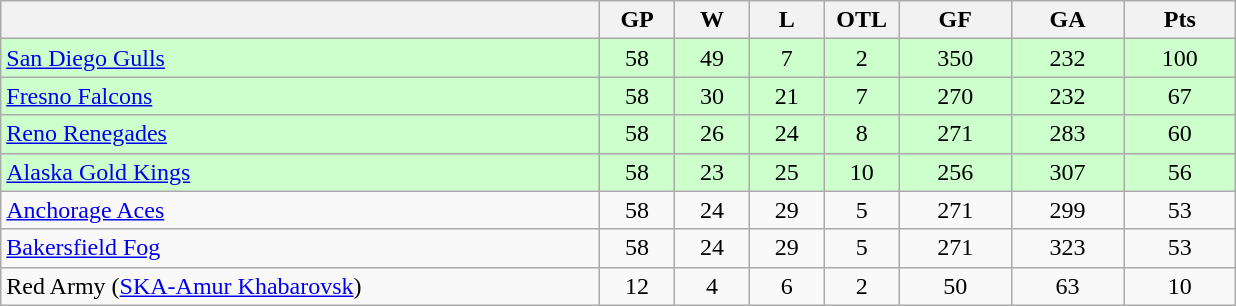<table class="wikitable">
<tr>
<th width="40%"></th>
<th width="5%">GP</th>
<th width="5%">W</th>
<th width="5%">L</th>
<th width="5%">OTL</th>
<th width="7.5%">GF</th>
<th width="7.5%">GA</th>
<th width="7.5%">Pts</th>
</tr>
<tr align="center" bgcolor="#CCFFCC">
<td align="left"><a href='#'>San Diego Gulls</a></td>
<td>58</td>
<td>49</td>
<td>7</td>
<td>2</td>
<td>350</td>
<td>232</td>
<td>100</td>
</tr>
<tr align="center" bgcolor="#CCFFCC">
<td align="left"><a href='#'>Fresno Falcons</a></td>
<td>58</td>
<td>30</td>
<td>21</td>
<td>7</td>
<td>270</td>
<td>232</td>
<td>67</td>
</tr>
<tr align="center" bgcolor="#CCFFCC">
<td align="left"><a href='#'>Reno Renegades</a></td>
<td>58</td>
<td>26</td>
<td>24</td>
<td>8</td>
<td>271</td>
<td>283</td>
<td>60</td>
</tr>
<tr align="center" bgcolor="#CCFFCC">
<td align="left"><a href='#'>Alaska Gold Kings</a></td>
<td>58</td>
<td>23</td>
<td>25</td>
<td>10</td>
<td>256</td>
<td>307</td>
<td>56</td>
</tr>
<tr align="center">
<td align="left"><a href='#'>Anchorage Aces</a></td>
<td>58</td>
<td>24</td>
<td>29</td>
<td>5</td>
<td>271</td>
<td>299</td>
<td>53</td>
</tr>
<tr align="center">
<td align="left"><a href='#'>Bakersfield Fog</a></td>
<td>58</td>
<td>24</td>
<td>29</td>
<td>5</td>
<td>271</td>
<td>323</td>
<td>53</td>
</tr>
<tr align="center">
<td align="left">Red Army (<a href='#'>SKA-Amur Khabarovsk</a>)</td>
<td>12</td>
<td>4</td>
<td>6</td>
<td>2</td>
<td>50</td>
<td>63</td>
<td>10</td>
</tr>
</table>
